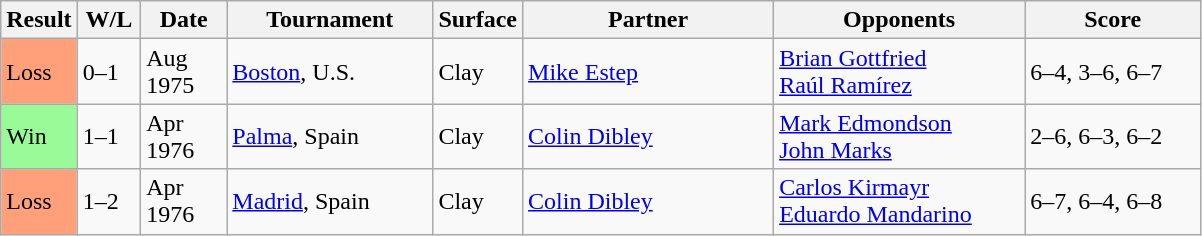<table class="sortable wikitable">
<tr>
<th style="width:40px">Result</th>
<th style="width:35px" class="unsortable">W/L</th>
<th style="width:50px">Date</th>
<th style="width:130px">Tournament</th>
<th style="width:50px">Surface</th>
<th style="width:160px">Partner</th>
<th style="width:160px">Opponents</th>
<th style="width:110px" class="unsortable">Score</th>
</tr>
<tr>
<td style="background:#ffa07a;">Loss</td>
<td>0–1</td>
<td>Aug 1975</td>
<td><a href='#'>Boston</a>, U.S.</td>
<td>Clay</td>
<td> <a href='#'>Mike Estep</a></td>
<td> <a href='#'>Brian Gottfried</a> <br>  <a href='#'>Raúl Ramírez</a></td>
<td>6–4, 3–6, 6–7</td>
</tr>
<tr>
<td style="background:#98fb98;">Win</td>
<td>1–1</td>
<td>Apr 1976</td>
<td><a href='#'>Palma</a>, Spain</td>
<td>Clay</td>
<td> <a href='#'>Colin Dibley</a></td>
<td> <a href='#'>Mark Edmondson</a> <br>  <a href='#'>John Marks</a></td>
<td>2–6, 6–3, 6–2</td>
</tr>
<tr>
<td style="background:#ffa07a;">Loss</td>
<td>1–2</td>
<td>Apr 1976</td>
<td><a href='#'>Madrid</a>, Spain</td>
<td>Clay</td>
<td> <a href='#'>Colin Dibley</a></td>
<td> <a href='#'>Carlos Kirmayr</a> <br>  <a href='#'>Eduardo Mandarino</a></td>
<td>6–7, 6–4, 6–8</td>
</tr>
</table>
